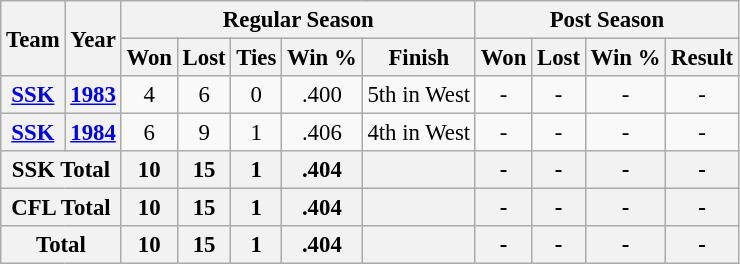<table class="wikitable" style="font-size: 95%; text-align:center;">
<tr>
<th rowspan="2">Team</th>
<th rowspan="2">Year</th>
<th colspan="5">Regular Season</th>
<th colspan="4">Post Season</th>
</tr>
<tr>
<th>Won</th>
<th>Lost</th>
<th>Ties</th>
<th>Win %</th>
<th>Finish</th>
<th>Won</th>
<th>Lost</th>
<th>Win %</th>
<th>Result</th>
</tr>
<tr>
<th><a href='#'>SSK</a></th>
<th><a href='#'>1983</a></th>
<td>4</td>
<td>6</td>
<td>0</td>
<td>.400</td>
<td>5th in West</td>
<td>-</td>
<td>-</td>
<td>-</td>
<td>-</td>
</tr>
<tr>
<th><a href='#'>SSK</a></th>
<th><a href='#'>1984</a></th>
<td>6</td>
<td>9</td>
<td>1</td>
<td>.406</td>
<td>4th in West</td>
<td>-</td>
<td>-</td>
<td>-</td>
<td>-</td>
</tr>
<tr>
<th colspan="2">SSK Total</th>
<th>10</th>
<th>15</th>
<th>1</th>
<th>.404</th>
<th></th>
<th>-</th>
<th>-</th>
<th>-</th>
<th>-</th>
</tr>
<tr>
<th colspan="2">CFL Total</th>
<th>10</th>
<th>15</th>
<th>1</th>
<th>.404</th>
<th></th>
<th>-</th>
<th>-</th>
<th>-</th>
<th>-</th>
</tr>
<tr>
<th colspan="2">Total</th>
<th>10</th>
<th>15</th>
<th>1</th>
<th>.404</th>
<th></th>
<th>-</th>
<th>-</th>
<th>-</th>
<th>-</th>
</tr>
</table>
